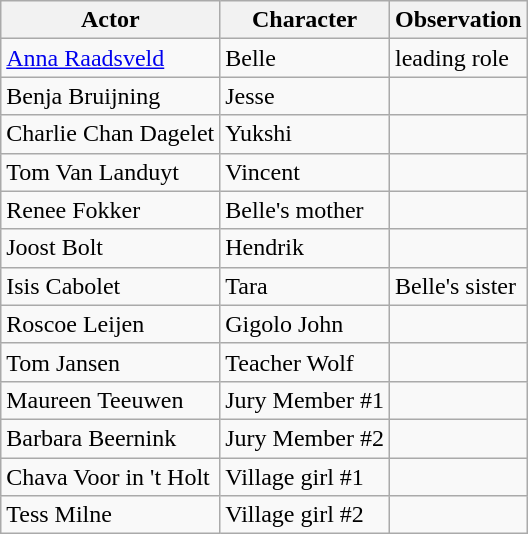<table class="wikitable">
<tr>
<th><strong>Actor</strong></th>
<th><strong>Character</strong></th>
<th><strong>Observation</strong></th>
</tr>
<tr>
<td><a href='#'>Anna Raadsveld</a></td>
<td>Belle</td>
<td>leading role</td>
</tr>
<tr>
<td>Benja Bruijning</td>
<td>Jesse</td>
<td></td>
</tr>
<tr>
<td>Charlie Chan Dagelet</td>
<td>Yukshi</td>
<td></td>
</tr>
<tr>
<td>Tom Van Landuyt</td>
<td>Vincent</td>
<td></td>
</tr>
<tr>
<td>Renee Fokker</td>
<td>Belle's mother</td>
<td></td>
</tr>
<tr>
<td>Joost Bolt</td>
<td>Hendrik</td>
<td></td>
</tr>
<tr>
<td>Isis Cabolet</td>
<td>Tara</td>
<td>Belle's sister</td>
</tr>
<tr>
<td>Roscoe Leijen</td>
<td>Gigolo John</td>
<td></td>
</tr>
<tr>
<td>Tom Jansen</td>
<td>Teacher Wolf</td>
<td></td>
</tr>
<tr>
<td>Maureen Teeuwen</td>
<td>Jury Member #1</td>
<td></td>
</tr>
<tr>
<td>Barbara Beernink</td>
<td>Jury Member #2</td>
<td></td>
</tr>
<tr>
<td>Chava Voor in 't Holt</td>
<td>Village girl #1</td>
<td></td>
</tr>
<tr>
<td>Tess Milne</td>
<td>Village girl #2</td>
<td></td>
</tr>
</table>
